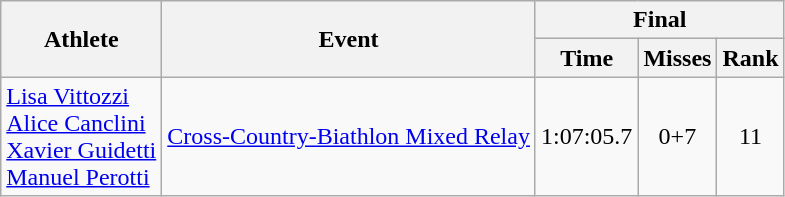<table class="wikitable">
<tr>
<th rowspan="2">Athlete</th>
<th rowspan="2">Event</th>
<th colspan="3">Final</th>
</tr>
<tr>
<th>Time</th>
<th>Misses</th>
<th>Rank</th>
</tr>
<tr>
<td><a href='#'>Lisa Vittozzi</a><br><a href='#'>Alice Canclini</a><br><a href='#'>Xavier Guidetti</a><br><a href='#'>Manuel Perotti</a></td>
<td><a href='#'>Cross-Country-Biathlon Mixed Relay</a></td>
<td align="center">1:07:05.7</td>
<td align="center">0+7</td>
<td align="center">11</td>
</tr>
</table>
